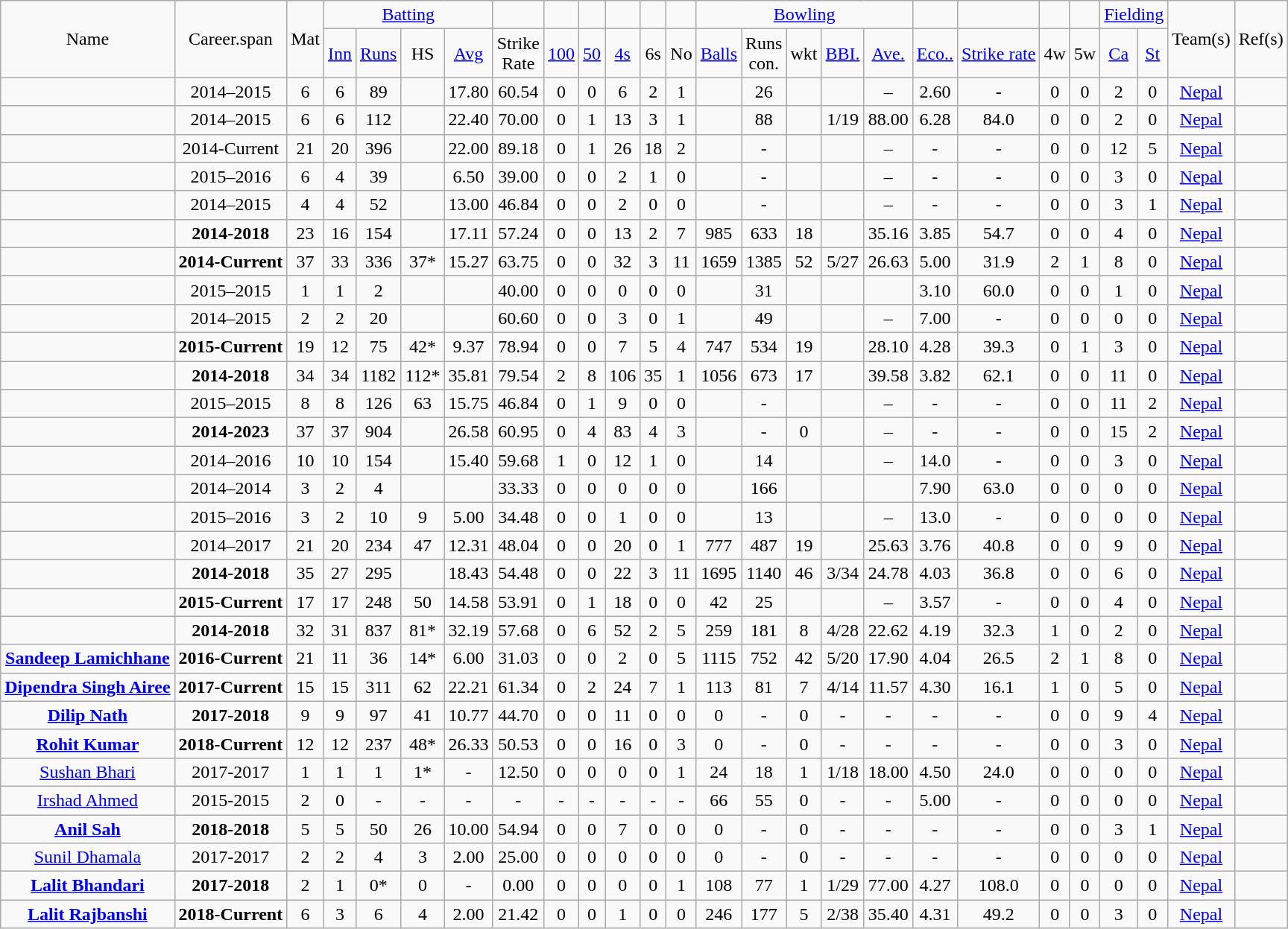<table class="wikitable sortable plainrowheaders" style="text-align:center; font-size:100%">
<tr class="unsortable">
<td colspan="1" rowspan="2" scope="col">Name</td>
<td colspan="1" rowspan="2" scope="col" class="unsortable">Career.span</td>
<td colspan="1" rowspan="2" scope="col">Mat</td>
<td colspan="4" scope="col"><a href='#'>Batting</a></td>
<td></td>
<td></td>
<td></td>
<td></td>
<td></td>
<td></td>
<td colspan="5" scope="col"><a href='#'>Bowling</a></td>
<td></td>
<td></td>
<td></td>
<td></td>
<td colspan="2" scope="col"><a href='#'>Fielding</a></td>
<td colspan="1" rowspan="2" scope="col" class="unsortable">Team(s)</td>
<td colspan="1" rowspan="2" scope="col" class="unsortable">Ref(s)</td>
</tr>
<tr align="center">
<td rowspan="1" scope="col"><a href='#'>Inn</a></td>
<td scope="col"><a href='#'>Runs</a></td>
<td scope="col">HS</td>
<td scope="col"><a href='#'>Avg</a></td>
<td>Strike<br>Rate</td>
<td><a href='#'>100</a></td>
<td><a href='#'>50</a></td>
<td><a href='#'>4s</a></td>
<td>6s</td>
<td>No</td>
<td scope="col"><a href='#'>Balls</a></td>
<td>Runs<br>con.</td>
<td scope="col">wkt</td>
<td scope="col"><a href='#'>BBI.</a></td>
<td scope="col"><a href='#'>Ave.</a></td>
<td><a href='#'>Eco..</a></td>
<td><a href='#'>Strike rate</a></td>
<td>4w</td>
<td>5w</td>
<td scope="col"><a href='#'>Ca</a></td>
<td scope="col"><a href='#'>St</a></td>
</tr>
<tr align="center">
<td scope="row"></td>
<td>2014–2015</td>
<td>6</td>
<td>6</td>
<td>89</td>
<td></td>
<td>17.80</td>
<td>60.54</td>
<td>0</td>
<td>0</td>
<td>6</td>
<td>2</td>
<td>1</td>
<td></td>
<td>26</td>
<td></td>
<td></td>
<td>–</td>
<td>2.60</td>
<td>-</td>
<td>0</td>
<td>0</td>
<td>2</td>
<td>0</td>
<td><a href='#'>Nepal</a></td>
<td></td>
</tr>
<tr align="center">
<td scope="row"></td>
<td>2014–2015</td>
<td>6</td>
<td>6</td>
<td>112</td>
<td></td>
<td>22.40</td>
<td>70.00</td>
<td>0</td>
<td>1</td>
<td>13</td>
<td>3</td>
<td>1</td>
<td></td>
<td>88</td>
<td></td>
<td>1/19</td>
<td>88.00</td>
<td>6.28</td>
<td>84.0</td>
<td>0</td>
<td>0</td>
<td>2</td>
<td>0</td>
<td><a href='#'>Nepal</a></td>
<td></td>
</tr>
<tr align="center">
<td scope="row"> </td>
<td>2014-Current</td>
<td>21</td>
<td>20</td>
<td>396</td>
<td></td>
<td>22.00</td>
<td>89.18</td>
<td>0</td>
<td>1</td>
<td>26</td>
<td>18</td>
<td>2</td>
<td></td>
<td>-</td>
<td></td>
<td></td>
<td>–</td>
<td>-</td>
<td>-</td>
<td>0</td>
<td>0</td>
<td>12</td>
<td>5</td>
<td><a href='#'>Nepal</a></td>
<td></td>
</tr>
<tr align="center">
<td scope="row"></td>
<td>2015–2016</td>
<td>6</td>
<td>4</td>
<td>39</td>
<td></td>
<td>6.50</td>
<td>39.00</td>
<td>0</td>
<td>0</td>
<td>2</td>
<td>1</td>
<td>0</td>
<td></td>
<td>-</td>
<td></td>
<td></td>
<td>–</td>
<td>-</td>
<td>-</td>
<td>0</td>
<td>0</td>
<td>3</td>
<td>0</td>
<td><a href='#'>Nepal</a></td>
<td></td>
</tr>
<tr align="center">
<td scope="row"> </td>
<td>2014–2015</td>
<td>4</td>
<td>4</td>
<td>52</td>
<td></td>
<td>13.00</td>
<td>46.84</td>
<td>0</td>
<td>0</td>
<td>2</td>
<td>0</td>
<td>0</td>
<td></td>
<td>-</td>
<td></td>
<td></td>
<td>–</td>
<td>-</td>
<td>-</td>
<td>0</td>
<td>0</td>
<td>3</td>
<td>1</td>
<td><a href='#'>Nepal</a></td>
<td></td>
</tr>
<tr align="center">
<td scope="row"><strong></strong></td>
<td><strong>2014-2018</strong></td>
<td>23</td>
<td>16</td>
<td>154</td>
<td></td>
<td>17.11</td>
<td>57.24</td>
<td>0</td>
<td>0</td>
<td>13</td>
<td>2</td>
<td>7</td>
<td>985</td>
<td>633</td>
<td>18</td>
<td></td>
<td>35.16</td>
<td>3.85</td>
<td>54.7</td>
<td>0</td>
<td>0</td>
<td>4</td>
<td>0</td>
<td><a href='#'>Nepal</a></td>
<td></td>
</tr>
<tr align="center">
<td scope="row"><strong></strong></td>
<td><strong>2014-Current</strong></td>
<td>37</td>
<td>33</td>
<td>336</td>
<td>37*</td>
<td>15.27</td>
<td>63.75</td>
<td>0</td>
<td>0</td>
<td>32</td>
<td>3</td>
<td>11</td>
<td>1659</td>
<td>1385</td>
<td>52</td>
<td>5/27</td>
<td>26.63</td>
<td>5.00</td>
<td>31.9</td>
<td>2</td>
<td>1</td>
<td>8</td>
<td>0</td>
<td><a href='#'>Nepal</a></td>
<td></td>
</tr>
<tr align="center">
<td scope="row"></td>
<td>2015–2015</td>
<td>1</td>
<td>1</td>
<td>2</td>
<td></td>
<td></td>
<td>40.00</td>
<td>0</td>
<td>0</td>
<td>0</td>
<td>0</td>
<td>0</td>
<td></td>
<td>31</td>
<td></td>
<td></td>
<td></td>
<td>3.10</td>
<td>60.0</td>
<td>0</td>
<td>0</td>
<td>1</td>
<td>0</td>
<td><a href='#'>Nepal</a></td>
<td></td>
</tr>
<tr align="center">
<td scope="row"></td>
<td>2014–2015</td>
<td>2</td>
<td>2</td>
<td>20</td>
<td></td>
<td></td>
<td>60.60</td>
<td>0</td>
<td>0</td>
<td>3</td>
<td>0</td>
<td>1</td>
<td></td>
<td>49</td>
<td></td>
<td></td>
<td>–</td>
<td>7.00</td>
<td>-</td>
<td>0</td>
<td>0</td>
<td>0</td>
<td>0</td>
<td><a href='#'>Nepal</a></td>
<td></td>
</tr>
<tr align="center">
<td scope="row"><strong></strong></td>
<td><strong>2015-Current</strong></td>
<td>19</td>
<td>12</td>
<td>75</td>
<td>42*</td>
<td>9.37</td>
<td>78.94</td>
<td>0</td>
<td>0</td>
<td>7</td>
<td>5</td>
<td>4</td>
<td>747</td>
<td>534</td>
<td>19</td>
<td></td>
<td>28.10</td>
<td>4.28</td>
<td>39.3</td>
<td>0</td>
<td>1</td>
<td>3</td>
<td>0</td>
<td><a href='#'>Nepal</a></td>
<td></td>
</tr>
<tr align="center">
<td scope="row"><strong> </strong></td>
<td><strong>2014-2018</strong></td>
<td>34</td>
<td>34</td>
<td>1182</td>
<td>112*</td>
<td>35.81</td>
<td>79.54</td>
<td>2</td>
<td>8</td>
<td>106</td>
<td>35</td>
<td>1</td>
<td>1056</td>
<td>673</td>
<td>17</td>
<td></td>
<td>39.58</td>
<td>3.82</td>
<td>62.1</td>
<td>0</td>
<td>0</td>
<td>11</td>
<td>0</td>
<td><a href='#'>Nepal</a></td>
<td></td>
</tr>
<tr align="center">
<td scope="row"> </td>
<td>2015–2015</td>
<td>8</td>
<td>8</td>
<td>126</td>
<td>63</td>
<td>15.75</td>
<td>46.84</td>
<td>0</td>
<td>1</td>
<td>9</td>
<td>0</td>
<td>0</td>
<td></td>
<td>-</td>
<td></td>
<td></td>
<td>–</td>
<td>-</td>
<td>-</td>
<td>0</td>
<td>0</td>
<td>11</td>
<td>2</td>
<td><a href='#'>Nepal</a></td>
<td></td>
</tr>
<tr align="center">
<td scope="row"><strong> </strong></td>
<td><strong>2014-2023</strong></td>
<td>37</td>
<td>37</td>
<td>904</td>
<td></td>
<td>26.58</td>
<td>60.95</td>
<td>0</td>
<td>4</td>
<td>83</td>
<td>4</td>
<td>3</td>
<td></td>
<td>-</td>
<td>0</td>
<td></td>
<td>–</td>
<td>-</td>
<td>-</td>
<td>0</td>
<td>0</td>
<td>15</td>
<td>2</td>
<td><a href='#'>Nepal</a></td>
<td></td>
</tr>
<tr align="center">
<td scope="row"></td>
<td>2014–2016</td>
<td>10</td>
<td>10</td>
<td>154</td>
<td></td>
<td>15.40</td>
<td>59.68</td>
<td>1</td>
<td>0</td>
<td>12</td>
<td>1</td>
<td>0</td>
<td></td>
<td>14</td>
<td></td>
<td></td>
<td>–</td>
<td>14.0</td>
<td>-</td>
<td>0</td>
<td>0</td>
<td>3</td>
<td>0</td>
<td><a href='#'>Nepal</a></td>
<td></td>
</tr>
<tr align="center">
<td scope="row"></td>
<td>2014–2014</td>
<td>3</td>
<td>2</td>
<td>4</td>
<td></td>
<td></td>
<td>33.33</td>
<td>0</td>
<td>0</td>
<td>0</td>
<td>0</td>
<td>0</td>
<td></td>
<td>166</td>
<td></td>
<td></td>
<td></td>
<td>7.90</td>
<td>63.0</td>
<td>0</td>
<td>0</td>
<td>0</td>
<td>0</td>
<td><a href='#'>Nepal</a></td>
<td></td>
</tr>
<tr align="center">
<td scope="row"></td>
<td>2015–2016</td>
<td>3</td>
<td>2</td>
<td>10</td>
<td>9</td>
<td>5.00</td>
<td>34.48</td>
<td>0</td>
<td>0</td>
<td>1</td>
<td>0</td>
<td>0</td>
<td></td>
<td>13</td>
<td></td>
<td></td>
<td>–</td>
<td>13.0</td>
<td>-</td>
<td>0</td>
<td>0</td>
<td>0</td>
<td>0</td>
<td><a href='#'>Nepal</a></td>
<td></td>
</tr>
<tr align="center">
<td scope="row"></td>
<td>2014–2017</td>
<td>21</td>
<td>20</td>
<td>234</td>
<td>47</td>
<td>12.31</td>
<td>48.04</td>
<td>0</td>
<td>0</td>
<td>20</td>
<td>0</td>
<td>1</td>
<td>777</td>
<td>487</td>
<td>19</td>
<td></td>
<td>25.63</td>
<td>3.76</td>
<td>40.8</td>
<td>0</td>
<td>0</td>
<td>9</td>
<td>0</td>
<td><a href='#'>Nepal</a></td>
<td></td>
</tr>
<tr align="center">
<td scope="row"><strong></strong></td>
<td><strong>2014-2018</strong></td>
<td>35</td>
<td>27</td>
<td>295</td>
<td></td>
<td>18.43</td>
<td>54.48</td>
<td>0</td>
<td>0</td>
<td>22</td>
<td>3</td>
<td>11</td>
<td>1695</td>
<td>1140</td>
<td>46</td>
<td>3/34</td>
<td>24.78</td>
<td>4.03</td>
<td>36.8</td>
<td>0</td>
<td>0</td>
<td>6</td>
<td>0</td>
<td><a href='#'>Nepal</a></td>
<td></td>
</tr>
<tr align="center">
<td scope="row"><strong></strong></td>
<td><strong>2015-Current</strong></td>
<td>17</td>
<td>17</td>
<td>248</td>
<td>50</td>
<td>14.58</td>
<td>53.91</td>
<td>0</td>
<td>1</td>
<td>18</td>
<td>0</td>
<td>0</td>
<td>42</td>
<td>25</td>
<td></td>
<td></td>
<td>–</td>
<td>3.57</td>
<td>-</td>
<td>0</td>
<td>0</td>
<td>4</td>
<td>0</td>
<td><a href='#'>Nepal</a></td>
<td></td>
</tr>
<tr align="center">
<td scope="row"><strong></strong></td>
<td><strong>2014-2018</strong></td>
<td>32</td>
<td>31</td>
<td>837</td>
<td>81*</td>
<td>32.19</td>
<td>57.68</td>
<td>0</td>
<td>6</td>
<td>52</td>
<td>2</td>
<td>5</td>
<td>259</td>
<td>181</td>
<td>8</td>
<td>4/28</td>
<td>22.62</td>
<td>4.19</td>
<td>32.3</td>
<td>1</td>
<td>0</td>
<td>2</td>
<td>0</td>
<td><a href='#'>Nepal</a></td>
<td></td>
</tr>
<tr>
<td><strong><a href='#'>Sandeep Lamichhane</a></strong></td>
<td><strong>2016-Current</strong></td>
<td>21</td>
<td>11</td>
<td>36</td>
<td>14*</td>
<td>6.00</td>
<td>31.03</td>
<td>0</td>
<td>0</td>
<td>2</td>
<td>0</td>
<td>5</td>
<td>1115</td>
<td>752</td>
<td>42</td>
<td>5/20</td>
<td>17.90</td>
<td>4.04</td>
<td>26.5</td>
<td>2</td>
<td>1</td>
<td>8</td>
<td>0</td>
<td><a href='#'>Nepal</a></td>
<td></td>
</tr>
<tr>
<td><strong><a href='#'>Dipendra Singh Airee</a></strong></td>
<td><strong>2017-Current</strong></td>
<td>15</td>
<td>15</td>
<td>311</td>
<td>62</td>
<td>22.21</td>
<td>61.34</td>
<td>0</td>
<td>2</td>
<td>24</td>
<td>7</td>
<td>1</td>
<td>113</td>
<td>81</td>
<td>7</td>
<td>4/14</td>
<td>11.57</td>
<td>4.30</td>
<td>16.1</td>
<td>1</td>
<td>0</td>
<td>5</td>
<td>0</td>
<td><a href='#'>Nepal</a></td>
<td></td>
</tr>
<tr>
<td><strong><a href='#'>Dilip Nath</a></strong></td>
<td><strong>2017-2018</strong></td>
<td>9</td>
<td>9</td>
<td>97</td>
<td>41</td>
<td>10.77</td>
<td>44.70</td>
<td>0</td>
<td>0</td>
<td>11</td>
<td>0</td>
<td>0</td>
<td>0</td>
<td>-</td>
<td>0</td>
<td>-</td>
<td>-</td>
<td>-</td>
<td>-</td>
<td>0</td>
<td>0</td>
<td>9</td>
<td>4</td>
<td><a href='#'>Nepal</a></td>
<td></td>
</tr>
<tr>
<td><a href='#'><strong>Rohit Kumar</strong></a></td>
<td><strong>2018-Current</strong></td>
<td>12</td>
<td>12</td>
<td>237</td>
<td>48*</td>
<td>26.33</td>
<td>50.53</td>
<td>0</td>
<td>0</td>
<td>16</td>
<td>0</td>
<td>3</td>
<td>0</td>
<td>-</td>
<td>0</td>
<td>-</td>
<td>-</td>
<td>-</td>
<td>-</td>
<td>0</td>
<td>0</td>
<td>3</td>
<td>0</td>
<td><a href='#'>Nepal</a></td>
<td></td>
</tr>
<tr>
<td><a href='#'>Sushan Bhari</a></td>
<td>2017-2017</td>
<td>1</td>
<td>1</td>
<td>1</td>
<td>1*</td>
<td>-</td>
<td>12.50</td>
<td>0</td>
<td>0</td>
<td>0</td>
<td>0</td>
<td>1</td>
<td>24</td>
<td>18</td>
<td>1</td>
<td>1/18</td>
<td>18.00</td>
<td>4.50</td>
<td>24.0</td>
<td>0</td>
<td>0</td>
<td>0</td>
<td>0</td>
<td><a href='#'>Nepal</a></td>
<td></td>
</tr>
<tr>
<td><a href='#'>Irshad Ahmed</a></td>
<td>2015-2015</td>
<td>2</td>
<td>0</td>
<td>-</td>
<td>-</td>
<td>-</td>
<td>-</td>
<td>-</td>
<td>-</td>
<td>-</td>
<td>-</td>
<td>-</td>
<td>66</td>
<td>55</td>
<td>0</td>
<td>-</td>
<td>-</td>
<td>5.00</td>
<td>-</td>
<td>0</td>
<td>0</td>
<td>0</td>
<td>0</td>
<td><a href='#'>Nepal</a></td>
<td></td>
</tr>
<tr>
<td><strong><a href='#'>Anil Sah</a></strong></td>
<td><strong>2018-2018</strong></td>
<td>5</td>
<td>5</td>
<td>50</td>
<td>26</td>
<td>10.00</td>
<td>54.94</td>
<td>0</td>
<td>0</td>
<td>7</td>
<td>0</td>
<td>0</td>
<td>0</td>
<td>-</td>
<td>0</td>
<td>-</td>
<td>-</td>
<td>-</td>
<td>-</td>
<td>0</td>
<td>0</td>
<td>3</td>
<td>1</td>
<td><a href='#'>Nepal</a></td>
<td></td>
</tr>
<tr>
<td><a href='#'>Sunil Dhamala</a></td>
<td>2017-2017</td>
<td>2</td>
<td>2</td>
<td>4</td>
<td>3</td>
<td>2.00</td>
<td>25.00</td>
<td>0</td>
<td>0</td>
<td>0</td>
<td>0</td>
<td>0</td>
<td>0</td>
<td>-</td>
<td>0</td>
<td>-</td>
<td>-</td>
<td>-</td>
<td>-</td>
<td>0</td>
<td>0</td>
<td>0</td>
<td>0</td>
<td><a href='#'>Nepal</a></td>
<td></td>
</tr>
<tr>
<td><strong><a href='#'>Lalit Bhandari</a></strong></td>
<td><strong>2017-2018</strong></td>
<td>2</td>
<td>1</td>
<td>0*</td>
<td>0</td>
<td>-</td>
<td>0.00</td>
<td>0</td>
<td>0</td>
<td>0</td>
<td>0</td>
<td>1</td>
<td>108</td>
<td>77</td>
<td>1</td>
<td>1/29</td>
<td>77.00</td>
<td>4.27</td>
<td>108.0</td>
<td>0</td>
<td>0</td>
<td>0</td>
<td>0</td>
<td><a href='#'>Nepal</a></td>
<td></td>
</tr>
<tr>
<td><strong><a href='#'>Lalit Rajbanshi</a></strong></td>
<td><strong>2018-Current</strong></td>
<td>6</td>
<td>3</td>
<td>6</td>
<td>4</td>
<td>2.00</td>
<td>21.42</td>
<td>0</td>
<td>0</td>
<td>1</td>
<td>0</td>
<td>0</td>
<td>246</td>
<td>177</td>
<td>5</td>
<td>2/38</td>
<td>35.40</td>
<td>4.31</td>
<td>49.2</td>
<td>0</td>
<td>0</td>
<td>3</td>
<td>0</td>
<td><a href='#'>Nepal</a></td>
<td></td>
</tr>
</table>
